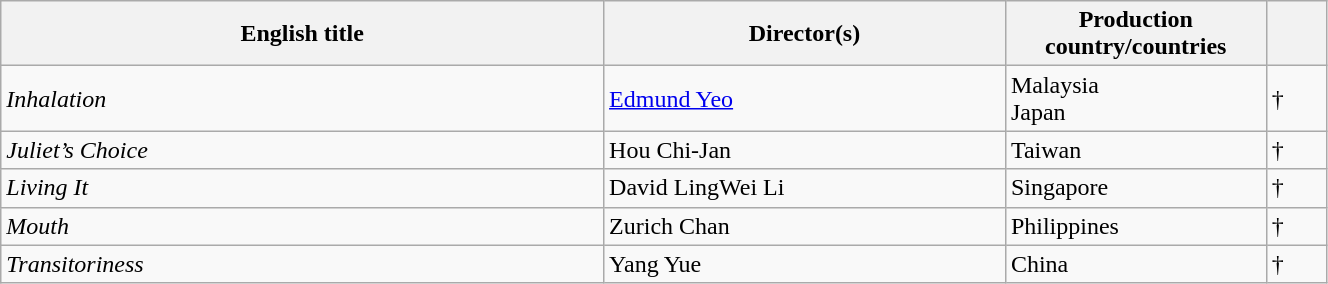<table class="sortable wikitable" width="70%" cellpadding="5">
<tr>
<th width="30%">English title</th>
<th width="20%">Director(s)</th>
<th width="10%">Production country/countries</th>
<th width="3%"></th>
</tr>
<tr>
<td><em>Inhalation</em></td>
<td><a href='#'>Edmund Yeo</a></td>
<td>Malaysia<br>Japan</td>
<td>†</td>
</tr>
<tr>
<td><em>Juliet’s Choice</em></td>
<td>Hou Chi-Jan</td>
<td>Taiwan</td>
<td>†</td>
</tr>
<tr>
<td><em>Living It</em></td>
<td>David LingWei Li</td>
<td>Singapore</td>
<td>†</td>
</tr>
<tr>
<td><em>Mouth</em></td>
<td>Zurich Chan</td>
<td>Philippines</td>
<td>†</td>
</tr>
<tr>
<td><em>Transitoriness</em></td>
<td>Yang Yue</td>
<td>China</td>
<td>†</td>
</tr>
</table>
